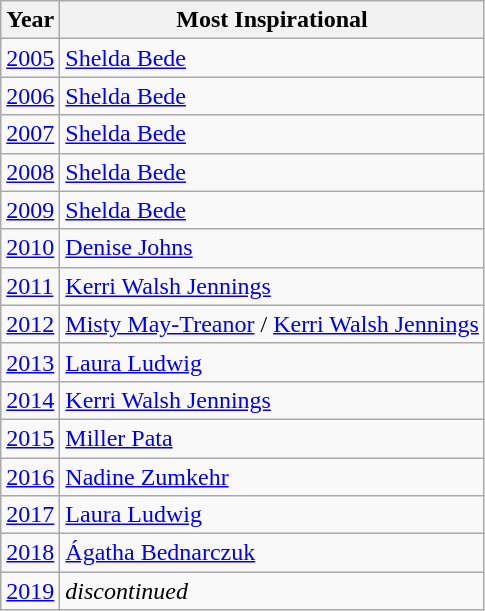<table class="wikitable sortable" style="display:inline-table;">
<tr>
<th>Year</th>
<th>Most Inspirational</th>
</tr>
<tr>
<td><a href='#'>2005</a></td>
<td> <a href='#'>Shelda Bede</a> </td>
</tr>
<tr>
<td><a href='#'>2006</a></td>
<td> <a href='#'>Shelda Bede</a> </td>
</tr>
<tr>
<td><a href='#'>2007</a></td>
<td> <a href='#'>Shelda Bede</a> </td>
</tr>
<tr>
<td><a href='#'>2008</a></td>
<td> <a href='#'>Shelda Bede</a> </td>
</tr>
<tr>
<td><a href='#'>2009</a></td>
<td> <a href='#'>Shelda Bede</a> </td>
</tr>
<tr>
<td><a href='#'>2010</a></td>
<td> <a href='#'>Denise Johns</a></td>
</tr>
<tr>
<td><a href='#'>2011</a></td>
<td> <a href='#'>Kerri Walsh Jennings</a> </td>
</tr>
<tr>
<td><a href='#'>2012</a></td>
<td> <a href='#'>Misty May-Treanor</a> /  <a href='#'>Kerri Walsh Jennings</a> </td>
</tr>
<tr>
<td><a href='#'>2013</a></td>
<td> <a href='#'>Laura Ludwig</a> </td>
</tr>
<tr>
<td><a href='#'>2014</a></td>
<td> <a href='#'>Kerri Walsh Jennings</a> </td>
</tr>
<tr>
<td><a href='#'>2015</a></td>
<td> <a href='#'>Miller Pata</a> </td>
</tr>
<tr>
<td><a href='#'>2016</a></td>
<td> <a href='#'>Nadine Zumkehr</a></td>
</tr>
<tr>
<td><a href='#'>2017</a></td>
<td> <a href='#'>Laura Ludwig</a> </td>
</tr>
<tr>
<td><a href='#'>2018</a></td>
<td> <a href='#'>Ágatha Bednarczuk</a></td>
</tr>
<tr>
<td><a href='#'>2019</a></td>
<td><em>discontinued</em></td>
</tr>
</table>
